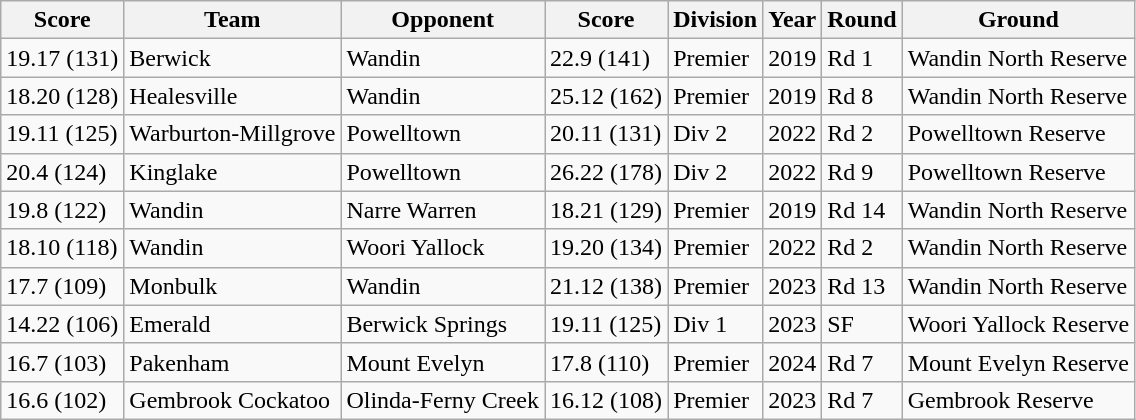<table class="wikitable">
<tr>
<th>Score</th>
<th>Team</th>
<th>Opponent</th>
<th>Score</th>
<th>Division</th>
<th>Year</th>
<th>Round</th>
<th>Ground</th>
</tr>
<tr>
<td>19.17 (131)</td>
<td>Berwick</td>
<td>Wandin</td>
<td>22.9 (141)</td>
<td>Premier</td>
<td>2019</td>
<td>Rd 1</td>
<td>Wandin North Reserve</td>
</tr>
<tr>
<td>18.20 (128)</td>
<td>Healesville</td>
<td>Wandin</td>
<td>25.12 (162)</td>
<td>Premier</td>
<td>2019</td>
<td>Rd 8</td>
<td>Wandin North Reserve</td>
</tr>
<tr>
<td>19.11 (125)</td>
<td>Warburton-Millgrove</td>
<td>Powelltown</td>
<td>20.11 (131)</td>
<td>Div 2</td>
<td>2022</td>
<td>Rd 2</td>
<td>Powelltown Reserve</td>
</tr>
<tr>
<td>20.4 (124)</td>
<td>Kinglake</td>
<td>Powelltown</td>
<td>26.22 (178)</td>
<td>Div 2</td>
<td>2022</td>
<td>Rd 9</td>
<td>Powelltown Reserve</td>
</tr>
<tr>
<td>19.8 (122)</td>
<td>Wandin</td>
<td>Narre Warren</td>
<td>18.21 (129)</td>
<td>Premier</td>
<td>2019</td>
<td>Rd 14</td>
<td>Wandin North Reserve</td>
</tr>
<tr>
<td>18.10 (118)</td>
<td>Wandin</td>
<td>Woori Yallock</td>
<td>19.20 (134)</td>
<td>Premier</td>
<td>2022</td>
<td>Rd 2</td>
<td>Wandin North Reserve</td>
</tr>
<tr>
<td>17.7 (109)</td>
<td>Monbulk</td>
<td>Wandin</td>
<td>21.12 (138)</td>
<td>Premier</td>
<td>2023</td>
<td>Rd 13</td>
<td>Wandin North Reserve</td>
</tr>
<tr>
<td>14.22 (106)</td>
<td>Emerald</td>
<td>Berwick Springs</td>
<td>19.11 (125)</td>
<td>Div 1</td>
<td>2023</td>
<td>SF</td>
<td>Woori Yallock Reserve</td>
</tr>
<tr>
<td>16.7 (103)</td>
<td>Pakenham</td>
<td>Mount Evelyn</td>
<td>17.8 (110)</td>
<td>Premier</td>
<td>2024</td>
<td>Rd 7</td>
<td>Mount Evelyn Reserve</td>
</tr>
<tr>
<td>16.6 (102)</td>
<td>Gembrook Cockatoo</td>
<td>Olinda-Ferny Creek</td>
<td>16.12 (108)</td>
<td>Premier</td>
<td>2023</td>
<td>Rd 7</td>
<td>Gembrook Reserve</td>
</tr>
</table>
